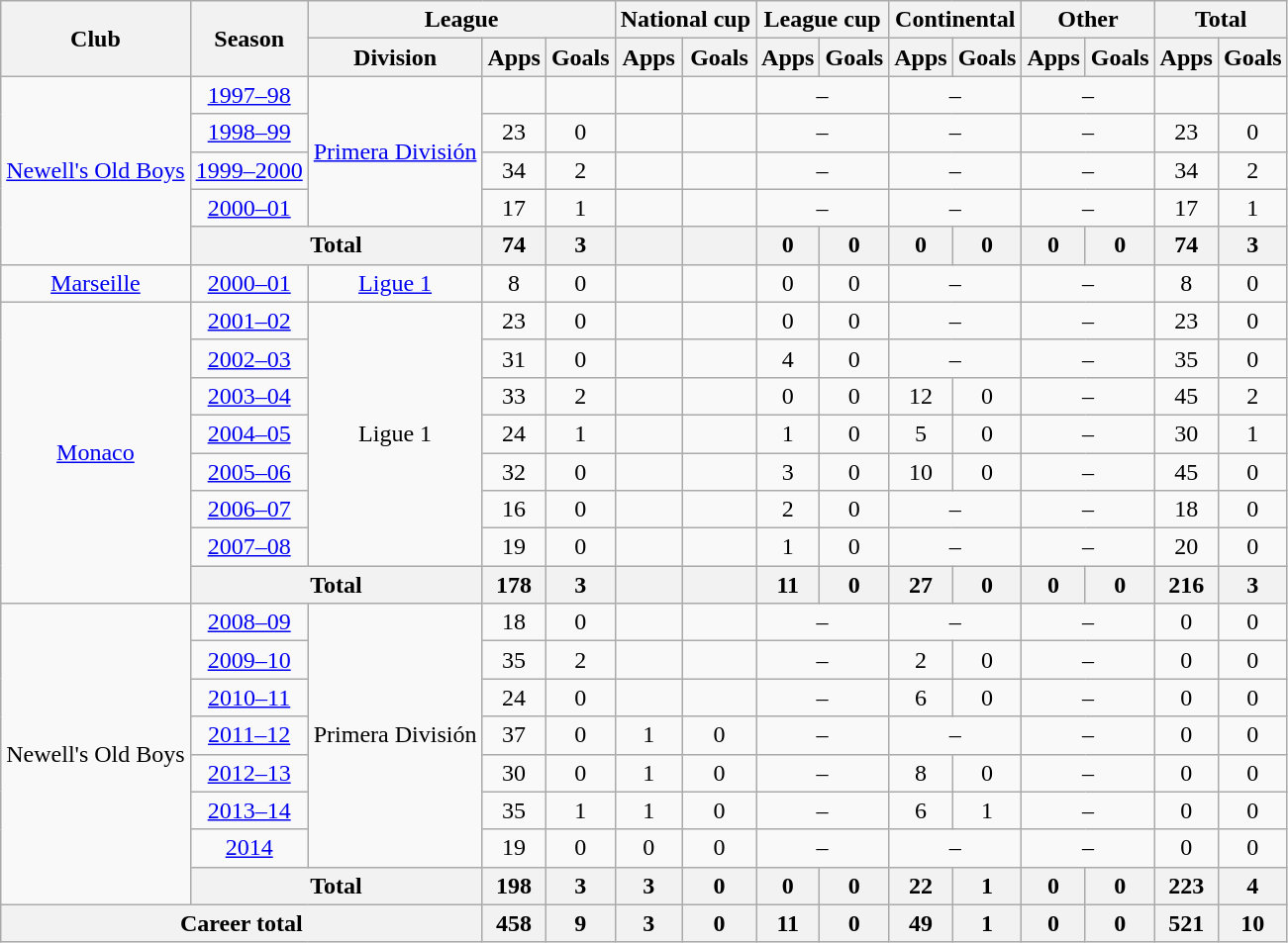<table class="wikitable" style="text-align:center">
<tr>
<th rowspan="2">Club</th>
<th rowspan="2">Season</th>
<th colspan="3">League</th>
<th colspan="2">National cup</th>
<th colspan="2">League cup</th>
<th colspan="2">Continental</th>
<th colspan="2">Other</th>
<th colspan="2">Total</th>
</tr>
<tr>
<th>Division</th>
<th>Apps</th>
<th>Goals</th>
<th>Apps</th>
<th>Goals</th>
<th>Apps</th>
<th>Goals</th>
<th>Apps</th>
<th>Goals</th>
<th>Apps</th>
<th>Goals</th>
<th>Apps</th>
<th>Goals</th>
</tr>
<tr>
<td rowspan="5"><a href='#'>Newell's Old Boys</a></td>
<td><a href='#'>1997–98</a></td>
<td rowspan="4"><a href='#'>Primera División</a></td>
<td></td>
<td></td>
<td></td>
<td></td>
<td colspan="2">–</td>
<td colspan="2">–</td>
<td colspan="2">–</td>
<td></td>
<td></td>
</tr>
<tr>
<td><a href='#'>1998–99</a></td>
<td>23</td>
<td>0</td>
<td></td>
<td></td>
<td colspan="2">–</td>
<td colspan="2">–</td>
<td colspan="2">–</td>
<td>23</td>
<td>0</td>
</tr>
<tr>
<td><a href='#'>1999–2000</a></td>
<td>34</td>
<td>2</td>
<td></td>
<td></td>
<td colspan="2">–</td>
<td colspan="2">–</td>
<td colspan="2">–</td>
<td>34</td>
<td>2</td>
</tr>
<tr>
<td><a href='#'>2000–01</a></td>
<td>17</td>
<td>1</td>
<td></td>
<td></td>
<td colspan="2">–</td>
<td colspan="2">–</td>
<td colspan="2">–</td>
<td>17</td>
<td>1</td>
</tr>
<tr>
<th colspan="2">Total</th>
<th>74</th>
<th>3</th>
<th></th>
<th></th>
<th>0</th>
<th>0</th>
<th>0</th>
<th>0</th>
<th>0</th>
<th>0</th>
<th>74</th>
<th>3</th>
</tr>
<tr>
<td><a href='#'>Marseille</a></td>
<td><a href='#'>2000–01</a></td>
<td><a href='#'>Ligue 1</a></td>
<td>8</td>
<td>0</td>
<td></td>
<td></td>
<td>0</td>
<td>0</td>
<td colspan="2">–</td>
<td colspan="2">–</td>
<td>8</td>
<td>0</td>
</tr>
<tr>
<td rowspan="8"><a href='#'>Monaco</a></td>
<td><a href='#'>2001–02</a></td>
<td rowspan="7">Ligue 1</td>
<td>23</td>
<td>0</td>
<td></td>
<td></td>
<td>0</td>
<td>0</td>
<td colspan="2">–</td>
<td colspan="2">–</td>
<td>23</td>
<td>0</td>
</tr>
<tr>
<td><a href='#'>2002–03</a></td>
<td>31</td>
<td>0</td>
<td></td>
<td></td>
<td>4</td>
<td>0</td>
<td colspan="2">–</td>
<td colspan="2">–</td>
<td>35</td>
<td>0</td>
</tr>
<tr>
<td><a href='#'>2003–04</a></td>
<td>33</td>
<td>2</td>
<td></td>
<td></td>
<td>0</td>
<td>0</td>
<td>12</td>
<td>0</td>
<td colspan="2">–</td>
<td>45</td>
<td>2</td>
</tr>
<tr>
<td><a href='#'>2004–05</a></td>
<td>24</td>
<td>1</td>
<td></td>
<td></td>
<td>1</td>
<td>0</td>
<td>5</td>
<td>0</td>
<td colspan="2">–</td>
<td>30</td>
<td>1</td>
</tr>
<tr>
<td><a href='#'>2005–06</a></td>
<td>32</td>
<td>0</td>
<td></td>
<td></td>
<td>3</td>
<td>0</td>
<td>10</td>
<td>0</td>
<td colspan="2">–</td>
<td>45</td>
<td>0</td>
</tr>
<tr>
<td><a href='#'>2006–07</a></td>
<td>16</td>
<td>0</td>
<td></td>
<td></td>
<td>2</td>
<td>0</td>
<td colspan="2">–</td>
<td colspan="2">–</td>
<td>18</td>
<td>0</td>
</tr>
<tr>
<td><a href='#'>2007–08</a></td>
<td>19</td>
<td>0</td>
<td></td>
<td></td>
<td>1</td>
<td>0</td>
<td colspan="2">–</td>
<td colspan="2">–</td>
<td>20</td>
<td>0</td>
</tr>
<tr>
<th colspan="2">Total</th>
<th>178</th>
<th>3</th>
<th></th>
<th></th>
<th>11</th>
<th>0</th>
<th>27</th>
<th>0</th>
<th>0</th>
<th>0</th>
<th>216</th>
<th>3</th>
</tr>
<tr>
<td rowspan="8">Newell's Old Boys</td>
<td><a href='#'>2008–09</a></td>
<td rowspan="7">Primera División</td>
<td>18</td>
<td>0</td>
<td></td>
<td></td>
<td colspan="2">–</td>
<td colspan="2">–</td>
<td colspan="2">–</td>
<td>0</td>
<td>0</td>
</tr>
<tr>
<td><a href='#'>2009–10</a></td>
<td>35</td>
<td>2</td>
<td></td>
<td></td>
<td colspan="2">–</td>
<td>2</td>
<td>0</td>
<td colspan="2">–</td>
<td>0</td>
<td>0</td>
</tr>
<tr>
<td><a href='#'>2010–11</a></td>
<td>24</td>
<td>0</td>
<td></td>
<td></td>
<td colspan="2">–</td>
<td>6</td>
<td>0</td>
<td colspan="2">–</td>
<td>0</td>
<td>0</td>
</tr>
<tr>
<td><a href='#'>2011–12</a></td>
<td>37</td>
<td>0</td>
<td>1</td>
<td>0</td>
<td colspan="2">–</td>
<td colspan="2">–</td>
<td colspan="2">–</td>
<td>0</td>
<td>0</td>
</tr>
<tr>
<td><a href='#'>2012–13</a></td>
<td>30</td>
<td>0</td>
<td>1</td>
<td>0</td>
<td colspan="2">–</td>
<td>8</td>
<td>0</td>
<td colspan="2">–</td>
<td>0</td>
<td>0</td>
</tr>
<tr>
<td><a href='#'>2013–14</a></td>
<td>35</td>
<td>1</td>
<td>1</td>
<td>0</td>
<td colspan="2">–</td>
<td>6</td>
<td>1</td>
<td colspan="2">–</td>
<td>0</td>
<td>0</td>
</tr>
<tr>
<td><a href='#'>2014</a></td>
<td>19</td>
<td>0</td>
<td>0</td>
<td>0</td>
<td colspan="2">–</td>
<td colspan="2">–</td>
<td colspan="2">–</td>
<td>0</td>
<td>0</td>
</tr>
<tr>
<th colspan="2">Total</th>
<th>198</th>
<th>3</th>
<th>3</th>
<th>0</th>
<th>0</th>
<th>0</th>
<th>22</th>
<th>1</th>
<th>0</th>
<th>0</th>
<th>223</th>
<th>4</th>
</tr>
<tr>
<th colspan="3">Career total</th>
<th>458</th>
<th>9</th>
<th>3</th>
<th>0</th>
<th>11</th>
<th>0</th>
<th>49</th>
<th>1</th>
<th>0</th>
<th>0</th>
<th>521</th>
<th>10</th>
</tr>
</table>
